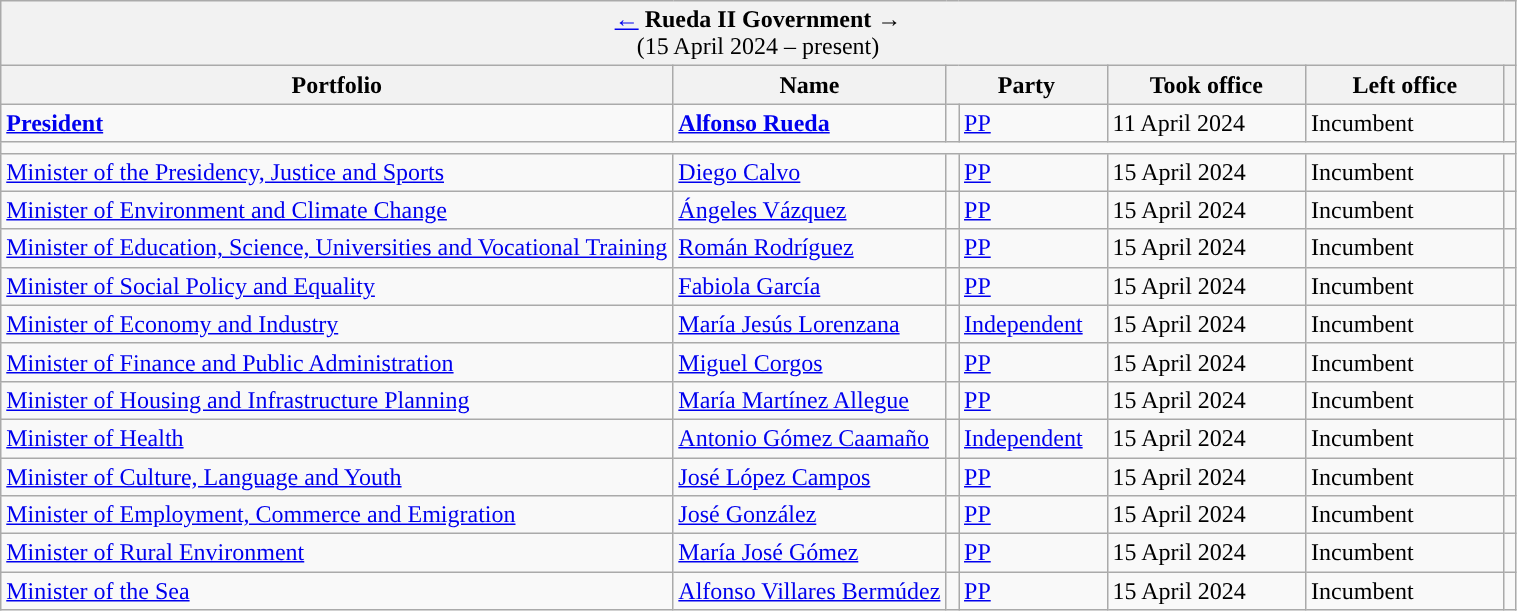<table class="wikitable">
<tr>
<td colspan="7" bgcolor="#F2F2F2" align="center"><a href='#'>←</a> <strong>Rueda II Government</strong> →<br>(15 April 2024 – present)</td>
</tr>
<tr>
<th>Portfolio</th>
<th>Name</th>
<th colspan="2" width="100px">Party</th>
<th width="125px">Took office</th>
<th width="125px">Left office</th>
<th></th>
</tr>
<tr>
<td><strong><a href='#'>President</a></strong></td>
<td><strong><a href='#'>Alfonso Rueda</a></strong></td>
<td width="1" style="background-color:"></td>
<td><a href='#'>PP</a></td>
<td>11 April 2024</td>
<td>Incumbent</td>
<td align="center"></td>
</tr>
<tr>
<td colspan="7"></td>
</tr>
<tr>
<td><a href='#'>Minister of the Presidency, Justice and Sports</a></td>
<td><a href='#'>Diego Calvo</a></td>
<td style="background-color:"></td>
<td><a href='#'>PP</a></td>
<td>15 April 2024</td>
<td>Incumbent</td>
<td align="center"></td>
</tr>
<tr>
<td><a href='#'>Minister of Environment and Climate Change</a></td>
<td><a href='#'>Ángeles Vázquez</a></td>
<td style="background-color:"></td>
<td><a href='#'>PP</a></td>
<td>15 April 2024</td>
<td>Incumbent</td>
<td align="center"></td>
</tr>
<tr>
<td><a href='#'>Minister of Education, Science, Universities and Vocational Training</a></td>
<td><a href='#'>Román Rodríguez</a></td>
<td style="background-color:"></td>
<td><a href='#'>PP</a></td>
<td>15 April 2024</td>
<td>Incumbent</td>
<td align="center"></td>
</tr>
<tr>
<td><a href='#'>Minister of Social Policy and Equality</a></td>
<td><a href='#'>Fabiola García</a></td>
<td style="background-color:"></td>
<td><a href='#'>PP</a></td>
<td>15 April 2024</td>
<td>Incumbent</td>
<td align="center"></td>
</tr>
<tr>
<td><a href='#'>Minister of Economy and Industry</a></td>
<td><a href='#'>María Jesús Lorenzana</a></td>
<td style="background-color:"></td>
<td><a href='#'>Independent</a></td>
<td>15 April 2024</td>
<td>Incumbent</td>
<td align="center"></td>
</tr>
<tr>
<td><a href='#'>Minister of Finance and Public Administration</a></td>
<td><a href='#'>Miguel Corgos</a></td>
<td style="background-color:"></td>
<td><a href='#'>PP</a></td>
<td>15 April 2024</td>
<td>Incumbent</td>
<td align="center"></td>
</tr>
<tr>
<td><a href='#'>Minister of Housing and Infrastructure Planning</a></td>
<td><a href='#'>María Martínez Allegue</a></td>
<td style="background-color:"></td>
<td><a href='#'>PP</a></td>
<td>15 April 2024</td>
<td>Incumbent</td>
<td align="center"></td>
</tr>
<tr>
<td><a href='#'>Minister of Health</a></td>
<td><a href='#'>Antonio Gómez Caamaño</a></td>
<td style="background-color:"></td>
<td><a href='#'>Independent</a></td>
<td>15 April 2024</td>
<td>Incumbent</td>
<td align="center"></td>
</tr>
<tr>
<td><a href='#'>Minister of Culture, Language and Youth</a></td>
<td><a href='#'>José López Campos</a></td>
<td style="background-color:"></td>
<td><a href='#'>PP</a></td>
<td>15 April 2024</td>
<td>Incumbent</td>
<td align="center"></td>
</tr>
<tr>
<td><a href='#'>Minister of Employment, Commerce and Emigration</a></td>
<td><a href='#'>José González</a></td>
<td style="background-color:"></td>
<td><a href='#'>PP</a></td>
<td>15 April 2024</td>
<td>Incumbent</td>
<td align="center"></td>
</tr>
<tr>
<td><a href='#'>Minister of Rural Environment</a></td>
<td><a href='#'>María José Gómez</a></td>
<td style="background-color:"></td>
<td><a href='#'>PP</a></td>
<td>15 April 2024</td>
<td>Incumbent</td>
<td align="center"></td>
</tr>
<tr>
<td><a href='#'>Minister of the Sea</a></td>
<td><a href='#'>Alfonso Villares Bermúdez</a></td>
<td style="background-color:"></td>
<td><a href='#'>PP</a></td>
<td>15 April 2024</td>
<td>Incumbent</td>
<td align="center"></td>
</tr>
</table>
